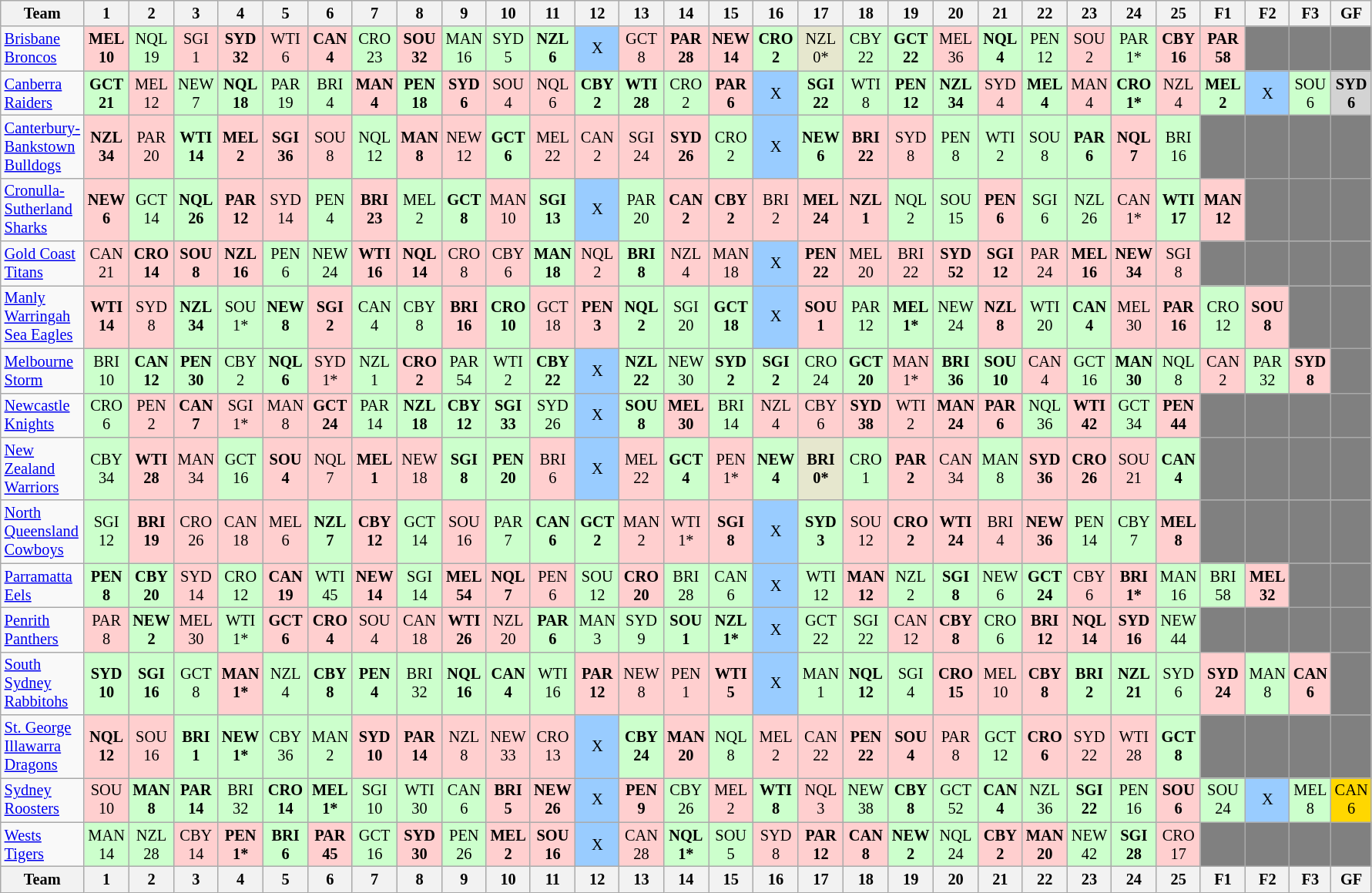<table class="wikitable sortable" style="font-size:85%; text-align:center; width:90%">
<tr valign="top">
<th valign="middle">Team</th>
<th>1</th>
<th>2</th>
<th>3</th>
<th>4</th>
<th>5</th>
<th>6</th>
<th>7</th>
<th>8</th>
<th>9</th>
<th>10</th>
<th>11</th>
<th>12</th>
<th>13</th>
<th>14</th>
<th>15</th>
<th>16</th>
<th>17</th>
<th>18</th>
<th>19</th>
<th>20</th>
<th>21</th>
<th>22</th>
<th>23</th>
<th>24</th>
<th>25</th>
<th>F1</th>
<th>F2</th>
<th>F3</th>
<th>GF</th>
</tr>
<tr>
<td align="left"><a href='#'>Brisbane Broncos</a></td>
<td style="background:#FFCFCF;"><strong>MEL<br>10</strong></td>
<td style="background:#cfc;">NQL<br>19</td>
<td style="background:#FFCFCF;">SGI<br>1</td>
<td style="background:#FFCFCF;"><strong>SYD<br>32</strong></td>
<td style="background:#FFCFCF;">WTI<br>6</td>
<td style="background:#FFCFCF;"><strong>CAN<br>4</strong></td>
<td style="background:#cfc;">CRO<br>23</td>
<td style="background:#FFCFCF;"><strong>SOU<br>32</strong></td>
<td style="background:#cfc;">MAN<br>16</td>
<td style="background:#cfc;">SYD<br>5</td>
<td style="background:#cfc;"><strong>NZL<br>6</strong></td>
<td style="background:#99ccff;">X</td>
<td style="background:#FFCFCF;">GCT<br>8</td>
<td style="background:#FFCFCF;"><strong>PAR<br>28</strong></td>
<td style="background:#FFCFCF;"><strong>NEW<br>14</strong></td>
<td style="background:#cfc;"><strong>CRO<br>2</strong></td>
<td style="background:#E6E7CE;">NZL<br>0*</td>
<td style="background:#cfc;">CBY<br>22</td>
<td style="background:#cfc;"><strong>GCT<br>22</strong></td>
<td style="background:#FFCFCF;">MEL<br>36</td>
<td style="background:#cfc;"><strong>NQL<br>4</strong></td>
<td style="background:#cfc;">PEN<br>12</td>
<td style="background:#FFCFCF;">SOU<br>2</td>
<td style="background:#cfc;">PAR<br>1*</td>
<td style="background:#FFCFCF;"><strong>CBY<br>16</strong></td>
<td style="background:#FFCFCF;"><strong>PAR<br>58</strong></td>
<td style="background:#808080;"></td>
<td style="background:#808080;"></td>
<td style="background:#808080;"></td>
</tr>
<tr>
<td align="left"><a href='#'>Canberra Raiders</a></td>
<td style="background:#cfc;"><strong>GCT<br>21</strong></td>
<td style="background:#FFCFCF;">MEL<br>12</td>
<td style="background:#cfc;">NEW<br>7</td>
<td style="background:#cfc;"><strong>NQL<br>18</strong></td>
<td style="background:#cfc;">PAR<br>19</td>
<td style="background:#cfc;">BRI<br>4</td>
<td style="background:#FFCFCF;"><strong>MAN<br>4</strong></td>
<td style="background:#cfc;"><strong>PEN<br>18</strong></td>
<td style="background:#FFCFCF;"><strong>SYD<br>6</strong></td>
<td style="background:#FFCFCF;">SOU<br>4</td>
<td style="background:#FFCFCF;">NQL<br>6</td>
<td style="background:#cfc;"><strong>CBY<br>2</strong></td>
<td style="background:#cfc;"><strong>WTI<br>28</strong></td>
<td style="background:#cfc;">CRO<br>2</td>
<td style="background:#FFCFCF;"><strong>PAR<br>6</strong></td>
<td style="background:#99ccff;">X</td>
<td style="background:#cfc;"><strong>SGI<br>22</strong></td>
<td style="background:#cfc;">WTI<br>8</td>
<td style="background:#cfc;"><strong>PEN<br>12</strong></td>
<td style="background:#cfc;"><strong>NZL<br>34</strong></td>
<td style="background:#FFCFCF;">SYD<br>4</td>
<td style="background:#cfc;"><strong>MEL<br>4</strong></td>
<td style="background:#FFCFCF;">MAN<br>4</td>
<td style="background:#cfc;"><strong>CRO<br>1*</strong></td>
<td style="background:#FFCFCF;">NZL<br>4</td>
<td style="background:#cfc;"><strong>MEL<br>2</strong></td>
<td style="background:#99ccff;">X</td>
<td style="background:#cfc;">SOU<br>6</td>
<td style="background:#D3D3D3;"><strong>SYD<br>6</strong></td>
</tr>
<tr>
<td align="left"><a href='#'>Canterbury-Bankstown Bulldogs</a></td>
<td style="background:#FFCFCF;"><strong>NZL<br>34</strong></td>
<td style="background:#FFCFCF;">PAR<br>20</td>
<td style="background:#cfc;"><strong>WTI<br>14</strong></td>
<td style="background:#FFCFCF;"><strong>MEL<br>2</strong></td>
<td style="background:#FFCFCF;"><strong>SGI<br>36</strong></td>
<td style="background:#FFCFCF;">SOU<br>8</td>
<td style="background:#cfc;">NQL<br>12</td>
<td style="background:#FFCFCF;"><strong>MAN<br>8</strong></td>
<td style="background:#FFCFCF;">NEW<br>12</td>
<td style="background:#cfc;"><strong>GCT<br>6</strong></td>
<td style="background:#FFCFCF;">MEL<br>22</td>
<td style="background:#FFCFCF;">CAN<br>2</td>
<td style="background:#FFCFCF;">SGI<br>24</td>
<td style="background:#FFCFCF;"><strong>SYD<br>26</strong></td>
<td style="background:#cfc;">CRO<br>2</td>
<td style="background:#99ccff;">X</td>
<td style="background:#cfc;"><strong>NEW<br>6</strong></td>
<td style="background:#FFCFCF;"><strong>BRI<br>22</strong></td>
<td style="background:#FFCFCF;">SYD<br>8</td>
<td style="background:#cfc;">PEN<br>8</td>
<td style="background:#cfc;">WTI<br>2</td>
<td style="background:#cfc;">SOU<br>8</td>
<td style="background:#cfc;"><strong>PAR<br>6</strong></td>
<td style="background:#FFCFCF;"><strong>NQL<br>7</strong></td>
<td style="background:#cfc;">BRI<br>16</td>
<td style="background:#808080;"></td>
<td style="background:#808080;"></td>
<td style="background:#808080;"></td>
<td style="background:#808080;"></td>
</tr>
<tr>
<td align="left"><a href='#'>Cronulla-Sutherland Sharks</a></td>
<td style="background:#FFCFCF;"><strong>NEW<br>6</strong></td>
<td style="background:#cfc;">GCT<br>14</td>
<td style="background:#cfc;"><strong>NQL<br>26</strong></td>
<td style="background:#FFCFCF;"><strong>PAR<br>12</strong></td>
<td style="background:#FFCFCF;">SYD<br>14</td>
<td style="background:#cfc;">PEN<br>4</td>
<td style="background:#FFCFCF;"><strong>BRI<br>23</strong></td>
<td style="background:#cfc;">MEL<br>2</td>
<td style="background:#cfc;"><strong>GCT<br>8</strong></td>
<td style="background:#FFCFCF;">MAN<br>10</td>
<td style="background:#cfc;"><strong>SGI<br>13</strong></td>
<td style="background:#99ccff;">X</td>
<td style="background:#cfc;">PAR<br>20</td>
<td style="background:#FFCFCF;"><strong>CAN<br>2</strong></td>
<td style="background:#FFCFCF;"><strong>CBY<br>2</strong></td>
<td style="background:#FFCFCF;">BRI<br>2</td>
<td style="background:#FFCFCF;"><strong>MEL<br>24</strong></td>
<td style="background:#FFCFCF;"><strong>NZL<br>1</strong></td>
<td style="background:#cfc;">NQL<br>2</td>
<td style="background:#cfc;">SOU<br>15</td>
<td style="background:#FFCFCF;"><strong>PEN<br>6</strong></td>
<td style="background:#cfc;">SGI<br>6</td>
<td style="background:#cfc;">NZL<br>26</td>
<td style="background:#FFCFCF;">CAN<br>1*</td>
<td style="background:#cfc;"><strong>WTI<br>17</strong></td>
<td style="background:#FFCFCF;"><strong>MAN<br>12</strong></td>
<td style="background:#808080;"></td>
<td style="background:#808080;"></td>
<td style="background:#808080;"></td>
</tr>
<tr>
<td align="left"><a href='#'>Gold Coast Titans</a></td>
<td style="background:#FFCFCF;">CAN<br>21</td>
<td style="background:#FFCFCF;"><strong>CRO<br>14</strong></td>
<td style="background:#FFCFCF;"><strong>SOU<br>8</strong></td>
<td style="background:#FFCFCF;"><strong>NZL<br>16</strong></td>
<td style="background:#cfc;">PEN<br>6</td>
<td style="background:#cfc;">NEW<br>24</td>
<td style="background:#FFCFCF;"><strong>WTI<br>16</strong></td>
<td style="background:#FFCFCF;"><strong>NQL<br>14</strong></td>
<td style="background:#FFCFCF;">CRO<br>8</td>
<td style="background:#FFCFCF;">CBY<br>6</td>
<td style="background:#cfc;"><strong>MAN<br>18</strong></td>
<td style="background:#FFCFCF;">NQL<br>2</td>
<td style="background:#cfc;"><strong>BRI<br>8</strong></td>
<td style="background:#FFCFCF;">NZL<br>4</td>
<td style="background:#FFCFCF;">MAN<br>18</td>
<td style="background:#99ccff;">X</td>
<td style="background:#FFCFCF;"><strong>PEN<br>22</strong></td>
<td style="background:#FFCFCF;">MEL<br>20</td>
<td style="background:#FFCFCF;">BRI<br>22</td>
<td style="background:#FFCFCF;"><strong>SYD<br>52</strong></td>
<td style="background:#FFCFCF;"><strong>SGI<br>12</strong></td>
<td style="background:#FFCFCF;">PAR<br>24</td>
<td style="background:#FFCFCF;"><strong>MEL<br>16</strong></td>
<td style="background:#FFCFCF;"><strong>NEW<br>34</strong></td>
<td style="background:#FFCFCF;">SGI<br>8</td>
<td style="background:#808080;"></td>
<td style="background:#808080;"></td>
<td style="background:#808080;"></td>
<td style="background:#808080;"></td>
</tr>
<tr>
<td align="left"><a href='#'>Manly Warringah Sea Eagles</a></td>
<td style="background:#FFCFCF;"><strong>WTI<br>14</strong></td>
<td style="background:#FFCFCF;">SYD<br>8</td>
<td style="background:#cfc;"><strong>NZL<br>34</strong></td>
<td style="background:#cfc;">SOU<br>1*</td>
<td style="background:#cfc;"><strong>NEW<br>8</strong></td>
<td style="background:#FFCFCF;"><strong>SGI<br>2</strong></td>
<td style="background:#cfc;">CAN<br>4</td>
<td style="background:#cfc;">CBY<br>8</td>
<td style="background:#FFCFCF;"><strong>BRI<br>16</strong></td>
<td style="background:#cfc;"><strong>CRO<br>10</strong></td>
<td style="background:#FFCFCF;">GCT<br>18</td>
<td style="background:#FFCFCF;"><strong>PEN<br>3</strong></td>
<td style="background:#cfc;"><strong>NQL<br>2</strong></td>
<td style="background:#cfc;">SGI<br>20</td>
<td style="background:#cfc;"><strong>GCT<br>18</strong></td>
<td style="background:#99ccff;">X</td>
<td style="background:#FFCFCF;"><strong>SOU<br>1</strong></td>
<td style="background:#cfc;">PAR<br>12</td>
<td style="background:#cfc;"><strong>MEL<br>1*</strong></td>
<td style="background:#cfc;">NEW<br>24</td>
<td style="background:#FFCFCF;"><strong>NZL<br>8</strong></td>
<td style="background:#cfc;">WTI<br>20</td>
<td style="background:#cfc;"><strong>CAN<br>4</strong></td>
<td style="background:#FFCFCF;">MEL<br>30</td>
<td style="background:#FFCFCF;"><strong>PAR<br>16</strong></td>
<td style="background:#cfc;">CRO<br>12</td>
<td style="background:#FFCFCF;"><strong>SOU<br>8</strong></td>
<td style="background:#808080;"></td>
<td style="background:#808080;"></td>
</tr>
<tr>
<td align="left"><a href='#'>Melbourne Storm</a></td>
<td style="background:#cfc;">BRI<br>10</td>
<td style="background:#cfc;"><strong>CAN<br>12</strong></td>
<td style="background:#cfc;"><strong>PEN<br>30</strong></td>
<td style="background:#cfc;">CBY<br>2</td>
<td style="background:#cfc;"><strong>NQL<br>6</strong></td>
<td style="background:#FFCFCF;">SYD<br>1*</td>
<td style="background:#cfc;">NZL<br>1</td>
<td style="background:#FFCFCF;"><strong>CRO<br>2</strong></td>
<td style="background:#cfc;">PAR<br>54</td>
<td style="background:#cfc;">WTI<br>2</td>
<td style="background:#cfc;"><strong>CBY<br>22</strong></td>
<td style="background:#99ccff;">X</td>
<td style="background:#cfc;"><strong>NZL<br>22</strong></td>
<td style="background:#cfc;">NEW<br>30</td>
<td style="background:#cfc;"><strong>SYD<br>2</strong></td>
<td style="background:#cfc;"><strong>SGI<br>2</strong></td>
<td style="background:#cfc;">CRO<br>24</td>
<td style="background:#cfc;"><strong>GCT<br>20</strong></td>
<td style="background:#FFCFCF;">MAN<br>1*</td>
<td style="background:#cfc;"><strong>BRI<br>36</strong></td>
<td style="background:#cfc;"><strong>SOU<br>10</strong></td>
<td style="background:#FFCFCF;">CAN<br>4</td>
<td style="background:#cfc;">GCT<br>16</td>
<td style="background:#cfc;"><strong>MAN<br>30</strong></td>
<td style="background:#cfc;">NQL<br>8</td>
<td style="background:#FFCFCF;">CAN<br>2</td>
<td style="background:#cfc;">PAR<br>32</td>
<td style="background:#FFCFCF;"><strong>SYD<br>8</strong></td>
<td style="background:#808080;"></td>
</tr>
<tr>
<td align="left"><a href='#'>Newcastle Knights</a></td>
<td style="background:#cfc;">CRO<br>6</td>
<td style="background:#FFCFCF;">PEN<br>2</td>
<td style="background:#FFCFCF;"><strong>CAN<br>7</strong></td>
<td style="background:#FFCFCF;">SGI<br>1*</td>
<td style="background:#FFCFCF;">MAN<br>8</td>
<td style="background:#FFCFCF;"><strong>GCT<br>24</strong></td>
<td style="background:#cfc;">PAR<br>14</td>
<td style="background:#cfc;"><strong>NZL<br>18</strong></td>
<td style="background:#cfc;"><strong>CBY<br>12</strong></td>
<td style="background:#cfc;"><strong>SGI<br>33</strong></td>
<td style="background:#cfc;">SYD<br>26</td>
<td style="background:#99ccff;">X</td>
<td style="background:#cfc;"><strong>SOU<br>8</strong></td>
<td style="background:#FFCFCF;"><strong>MEL<br>30</strong></td>
<td style="background:#cfc;">BRI<br>14</td>
<td style="background:#FFCFCF;">NZL<br>4</td>
<td style="background:#FFCFCF;">CBY<br>6</td>
<td style="background:#FFCFCF;"><strong>SYD<br>38</strong></td>
<td style="background:#FFCFCF;">WTI<br>2</td>
<td style="background:#FFCFCF;"><strong>MAN<br>24</strong></td>
<td style="background:#FFCFCF;"><strong>PAR<br>6</strong></td>
<td style="background:#cfc;">NQL<br>36</td>
<td style="background:#FFCFCF;"><strong>WTI<br>42</strong></td>
<td style="background:#cfc;">GCT<br>34</td>
<td style="background:#FFCFCF;"><strong>PEN<br>44</strong></td>
<td style="background:#808080;"></td>
<td style="background:#808080;"></td>
<td style="background:#808080;"></td>
<td style="background:#808080;"></td>
</tr>
<tr>
<td align="left"><a href='#'>New Zealand Warriors</a></td>
<td style="background:#cfc;">CBY<br>34</td>
<td style="background:#FFCFCF;"><strong>WTI<br>28</strong></td>
<td style="background:#FFCFCF;">MAN<br>34</td>
<td style="background:#cfc;">GCT<br>16</td>
<td style="background:#FFCFCF;"><strong>SOU<br>4</strong></td>
<td style="background:#FFCFCF;">NQL<br>7</td>
<td style="background:#FFCFCF;"><strong>MEL<br>1</strong></td>
<td style="background:#FFCFCF;">NEW<br>18</td>
<td style="background:#cfc;"><strong>SGI<br>8</strong></td>
<td style="background:#cfc;"><strong>PEN<br>20</strong></td>
<td style="background:#FFCFCF;">BRI<br>6</td>
<td style="background:#99ccff;">X</td>
<td style="background:#FFCFCF;">MEL<br>22</td>
<td style="background:#cfc;"><strong>GCT<br>4</strong></td>
<td style="background:#FFCFCF;">PEN<br>1*</td>
<td style="background:#cfc;"><strong>NEW<br>4</strong></td>
<td style="background:#E6E7CE;"><strong>BRI<br>0*</strong></td>
<td style="background:#cfc;">CRO<br>1</td>
<td style="background:#FFCFCF;"><strong>PAR<br>2</strong></td>
<td style="background:#FFCFCF;">CAN<br>34</td>
<td style="background:#cfc;">MAN<br>8</td>
<td style="background:#FFCFCF;"><strong>SYD<br>36</strong></td>
<td style="background:#FFCFCF;"><strong>CRO<br>26</strong></td>
<td style="background:#FFCFCF;">SOU<br>21</td>
<td style="background:#cfc;"><strong>CAN<br>4</strong></td>
<td style="background:#808080;"></td>
<td style="background:#808080;"></td>
<td style="background:#808080;"></td>
<td style="background:#808080;"></td>
</tr>
<tr>
<td align="left"><a href='#'>North Queensland Cowboys</a></td>
<td style="background:#cfc;">SGI<br>12</td>
<td style="background:#FFCFCF;"><strong>BRI<br>19</strong></td>
<td style="background:#FFCFCF;">CRO<br>26</td>
<td style="background:#FFCFCF;">CAN<br>18</td>
<td style="background:#FFCFCF;">MEL<br>6</td>
<td style="background:#cfc;"><strong>NZL<br>7</strong></td>
<td style="background:#FFCFCF;"><strong>CBY<br>12</strong></td>
<td style="background:#cfc;">GCT<br>14</td>
<td style="background:#FFCFCF;">SOU<br>16</td>
<td style="background:#cfc;">PAR<br>7</td>
<td style="background:#cfc;"><strong>CAN<br>6</strong></td>
<td style="background:#cfc;"><strong>GCT<br>2</strong></td>
<td style="background:#FFCFCF;">MAN<br>2</td>
<td style="background:#FFCFCF;">WTI<br>1*</td>
<td style="background:#FFCFCF;"><strong>SGI<br>8</strong></td>
<td style="background:#99ccff;">X</td>
<td style="background:#cfc;"><strong>SYD<br>3</strong></td>
<td style="background:#FFCFCF;">SOU<br>12</td>
<td style="background:#FFCFCF;"><strong>CRO<br>2</strong></td>
<td style="background:#FFCFCF;"><strong>WTI<br>24</strong></td>
<td style="background:#FFCFCF;">BRI<br>4</td>
<td style="background:#FFCFCF;"><strong>NEW<br>36</strong></td>
<td style="background:#cfc;">PEN<br>14</td>
<td style="background:#cfc;">CBY<br>7</td>
<td style="background:#FFCFCF;"><strong>MEL<br>8</strong></td>
<td style="background:#808080;"></td>
<td style="background:#808080;"></td>
<td style="background:#808080;"></td>
<td style="background:#808080;"></td>
</tr>
<tr>
<td align="left"><a href='#'>Parramatta Eels</a></td>
<td style="background:#cfc;"><strong>PEN<br>8</strong></td>
<td style="background:#cfc;"><strong>CBY<br>20</strong></td>
<td style="background:#FFCFCF;">SYD<br>14</td>
<td style="background:#cfc;">CRO<br>12</td>
<td style="background:#FFCFCF;"><strong>CAN<br>19</strong></td>
<td style="background:#cfc;">WTI<br>45</td>
<td style="background:#FFCFCF;"><strong>NEW<br>14</strong></td>
<td style="background:#cfc;">SGI<br>14</td>
<td style="background:#FFCFCF;"><strong>MEL<br>54</strong></td>
<td style="background:#FFCFCF;"><strong>NQL<br>7</strong></td>
<td style="background:#FFCFCF;">PEN<br>6</td>
<td style="background:#cfc;">SOU<br>12</td>
<td style="background:#FFCFCF;"><strong>CRO<br>20</strong></td>
<td style="background:#cfc;">BRI<br>28</td>
<td style="background:#cfc;">CAN<br>6</td>
<td style="background:#99ccff;">X</td>
<td style="background:#cfc;">WTI<br>12</td>
<td style="background:#FFCFCF;"><strong>MAN<br>12</strong></td>
<td style="background:#cfc;">NZL<br>2</td>
<td style="background:#cfc;"><strong>SGI<br>8</strong></td>
<td style="background:#cfc;">NEW<br>6</td>
<td style="background:#cfc;"><strong>GCT<br>24</strong></td>
<td style="background:#FFCFCF;">CBY<br>6</td>
<td style="background:#FFCFCF;"><strong>BRI<br>1*</strong></td>
<td style="background:#cfc;">MAN<br>16</td>
<td style="background:#cfc;">BRI<br>58</td>
<td style="background:#FFCFCF;"><strong>MEL<br>32</strong></td>
<td style="background:#808080;"></td>
<td style="background:#808080;"></td>
</tr>
<tr>
<td align="left"><a href='#'>Penrith Panthers</a></td>
<td style="background:#FFCFCF;">PAR<br>8</td>
<td style="background:#cfc;"><strong>NEW<br>2</strong></td>
<td style="background:#FFCFCF;">MEL<br>30</td>
<td style="background:#cfc;">WTI<br>1*</td>
<td style="background:#FFCFCF;"><strong>GCT<br>6</strong></td>
<td style="background:#FFCFCF;"><strong>CRO<br>4</strong></td>
<td style="background:#FFCFCF;">SOU<br>4</td>
<td style="background:#FFCFCF;">CAN<br>18</td>
<td style="background:#FFCFCF;"><strong>WTI<br>26</strong></td>
<td style="background:#FFCFCF;">NZL<br>20</td>
<td style="background:#cfc;"><strong>PAR<br>6</strong></td>
<td style="background:#cfc;">MAN<br>3</td>
<td style="background:#cfc;">SYD<br>9</td>
<td style="background:#cfc;"><strong>SOU<br>1</strong></td>
<td style="background:#cfc;"><strong>NZL<br>1*</strong></td>
<td style="background:#99ccff;">X</td>
<td style="background:#cfc;">GCT<br>22</td>
<td style="background:#cfc;">SGI<br>22</td>
<td style="background:#FFCFCF;">CAN<br>12</td>
<td style="background:#FFCFCF;"><strong>CBY<br>8</strong></td>
<td style="background:#cfc;">CRO<br>6</td>
<td style="background:#FFCFCF;"><strong>BRI<br>12</strong></td>
<td style="background:#FFCFCF;"><strong>NQL<br>14</strong></td>
<td style="background:#FFCFCF;"><strong>SYD<br>16</strong></td>
<td style="background:#cfc;">NEW<br>44</td>
<td style="background:#808080;"></td>
<td style="background:#808080;"></td>
<td style="background:#808080;"></td>
<td style="background:#808080;"></td>
</tr>
<tr>
<td align="left"><a href='#'>South Sydney Rabbitohs</a></td>
<td style="background:#cfc;"><strong>SYD<br>10</strong></td>
<td style="background:#cfc;"><strong>SGI<br>16</strong></td>
<td style="background:#cfc;">GCT<br>8</td>
<td style="background:#FFCFCF;"><strong>MAN<br>1*</strong></td>
<td style="background:#cfc;">NZL<br>4</td>
<td style="background:#cfc;"><strong>CBY<br>8</strong></td>
<td style="background:#cfc;"><strong>PEN<br>4</strong></td>
<td style="background:#cfc;">BRI<br>32</td>
<td style="background:#cfc;"><strong>NQL<br>16</strong></td>
<td style="background:#cfc;"><strong>CAN<br>4</strong></td>
<td style="background:#cfc;">WTI<br>16</td>
<td style="background:#FFCFCF;"><strong>PAR<br>12</strong></td>
<td style="background:#FFCFCF;">NEW<br>8</td>
<td style="background:#FFCFCF;">PEN<br>1</td>
<td style="background:#FFCFCF;"><strong>WTI<br>5</strong></td>
<td style="background:#99ccff;">X</td>
<td style="background:#cfc;">MAN<br>1</td>
<td style="background:#cfc;"><strong>NQL<br>12</strong></td>
<td style="background:#cfc;">SGI<br>4</td>
<td style="background:#FFCFCF;"><strong>CRO<br>15</strong></td>
<td style="background:#FFCFCF;">MEL<br>10</td>
<td style="background:#FFCFCF;"><strong>CBY<br>8</strong></td>
<td style="background:#cfc;"><strong>BRI<br>2</strong></td>
<td style="background:#cfc;"><strong>NZL<br>21</strong></td>
<td style="background:#cfc;">SYD<br>6</td>
<td style="background:#FFCFCF;"><strong>SYD<br>24</strong></td>
<td style="background:#cfc;">MAN<br>8</td>
<td style="background:#FFCFCF;"><strong>CAN<br>6</strong></td>
<td style="background:#808080;"></td>
</tr>
<tr>
<td align="left"><a href='#'>St. George Illawarra Dragons</a></td>
<td style="background:#FFCFCF;"><strong>NQL<br>12</strong></td>
<td style="background:#FFCFCF;">SOU<br>16</td>
<td style="background:#cfc;"><strong>BRI<br>1</strong></td>
<td style="background:#cfc;"><strong>NEW<br>1*</strong></td>
<td style="background:#cfc;">CBY<br>36</td>
<td style="background:#cfc;">MAN<br>2</td>
<td style="background:#FFCFCF;"><strong>SYD<br>10</strong></td>
<td style="background:#FFCFCF;"><strong>PAR<br>14</strong></td>
<td style="background:#FFCFCF;">NZL<br>8</td>
<td style="background:#FFCFCF;">NEW<br>33</td>
<td style="background:#FFCFCF;">CRO<br>13</td>
<td style="background:#99ccff;">X</td>
<td style="background:#cfc;"><strong>CBY<br>24</strong></td>
<td style="background:#FFCFCF;"><strong>MAN<br>20</strong></td>
<td style="background:#cfc;">NQL<br>8</td>
<td style="background:#FFCFCF;">MEL<br>2</td>
<td style="background:#FFCFCF;">CAN<br>22</td>
<td style="background:#FFCFCF;"><strong>PEN<br>22</strong></td>
<td style="background:#FFCFCF;"><strong>SOU<br>4</strong></td>
<td style="background:#FFCFCF;">PAR<br>8</td>
<td style="background:#cfc;">GCT<br>12</td>
<td style="background:#FFCFCF;"><strong>CRO<br>6</strong></td>
<td style="background:#FFCFCF;">SYD<br>22</td>
<td style="background:#FFCFCF;">WTI<br>28</td>
<td style="background:#cfc;"><strong>GCT<br>8</strong></td>
<td style="background:#808080;"></td>
<td style="background:#808080;"></td>
<td style="background:#808080;"></td>
<td style="background:#808080;"></td>
</tr>
<tr>
<td align="left"><a href='#'>Sydney Roosters</a></td>
<td style="background:#FFCFCF;">SOU<br>10</td>
<td style="background:#cfc;"><strong>MAN<br>8</strong></td>
<td style="background:#cfc;"><strong>PAR<br>14</strong></td>
<td style="background:#cfc;">BRI<br>32</td>
<td style="background:#cfc;"><strong>CRO<br>14</strong></td>
<td style="background:#cfc;"><strong>MEL<br>1*</strong></td>
<td style="background:#cfc;">SGI<br>10</td>
<td style="background:#cfc;">WTI<br>30</td>
<td style="background:#cfc;">CAN<br>6</td>
<td style="background:#FFCFCF;"><strong>BRI<br>5</strong></td>
<td style="background:#FFCFCF;"><strong>NEW<br>26</strong></td>
<td style="background:#99ccff;">X</td>
<td style="background:#FFCFCF;"><strong>PEN<br>9</strong></td>
<td style="background:#cfc;">CBY<br>26</td>
<td style="background:#FFCFCF;">MEL<br>2</td>
<td style="background:#cfc;"><strong>WTI<br>8</strong></td>
<td style="background:#FFCFCF;">NQL<br>3</td>
<td style="background:#cfc;">NEW<br>38</td>
<td style="background:#cfc;"><strong>CBY<br>8</strong></td>
<td style="background:#cfc;">GCT<br>52</td>
<td style="background:#cfc;"><strong>CAN<br>4</strong></td>
<td style="background:#cfc;">NZL<br>36</td>
<td style="background:#cfc;"><strong>SGI<br>22</strong></td>
<td style="background:#cfc;">PEN<br>16</td>
<td style="background:#FFCFCF;"><strong>SOU<br>6</strong></td>
<td style="background:#cfc;">SOU<br>24</td>
<td style="background:#99ccff;">X</td>
<td style="background:#cfc;">MEL<br>8</td>
<td style="background:#FFD700;">CAN<br>6</td>
</tr>
<tr>
<td align="left"><a href='#'>Wests Tigers</a></td>
<td style="background:#cfc;">MAN<br>14</td>
<td style="background:#cfc;">NZL<br>28</td>
<td style="background:#FFCFCF;">CBY<br>14</td>
<td style="background:#FFCFCF;"><strong>PEN<br>1*</strong></td>
<td style="background:#cfc;"><strong>BRI<br>6</strong></td>
<td style="background:#FFCFCF;"><strong>PAR<br>45</strong></td>
<td style="background:#cfc;">GCT<br>16</td>
<td style="background:#FFCFCF;"><strong>SYD<br>30</strong></td>
<td style="background:#cfc;">PEN<br>26</td>
<td style="background:#FFCFCF;"><strong>MEL<br>2</strong></td>
<td style="background:#FFCFCF;"><strong>SOU<br>16</strong></td>
<td style="background:#99ccff;">X</td>
<td style="background:#FFCFCF;">CAN<br>28</td>
<td style="background:#cfc;"><strong>NQL<br>1*</strong></td>
<td style="background:#cfc;">SOU<br>5</td>
<td style="background:#FFCFCF;">SYD<br>8</td>
<td style="background:#FFCFCF;"><strong>PAR<br>12</strong></td>
<td style="background:#FFCFCF;"><strong>CAN<br>8</strong></td>
<td style="background:#cfc;"><strong>NEW<br>2</strong></td>
<td style="background:#cfc;">NQL<br>24</td>
<td style="background:#FFCFCF;"><strong>CBY<br>2</strong></td>
<td style="background:#FFCFCF;"><strong>MAN<br>20</strong></td>
<td style="background:#cfc;">NEW<br>42</td>
<td style="background:#cfc;"><strong>SGI<br>28</strong></td>
<td style="background:#FFCFCF;">CRO<br>17</td>
<td style="background:#808080;"></td>
<td style="background:#808080;"></td>
<td style="background:#808080;"></td>
<td style="background:#808080;"></td>
</tr>
<tr valign="top">
<th valign="middle">Team</th>
<th>1</th>
<th>2</th>
<th>3</th>
<th>4</th>
<th>5</th>
<th>6</th>
<th>7</th>
<th>8</th>
<th>9</th>
<th>10</th>
<th>11</th>
<th>12</th>
<th>13</th>
<th>14</th>
<th>15</th>
<th>16</th>
<th>17</th>
<th>18</th>
<th>19</th>
<th>20</th>
<th>21</th>
<th>22</th>
<th>23</th>
<th>24</th>
<th>25</th>
<th>F1</th>
<th>F2</th>
<th>F3</th>
<th>GF</th>
</tr>
</table>
